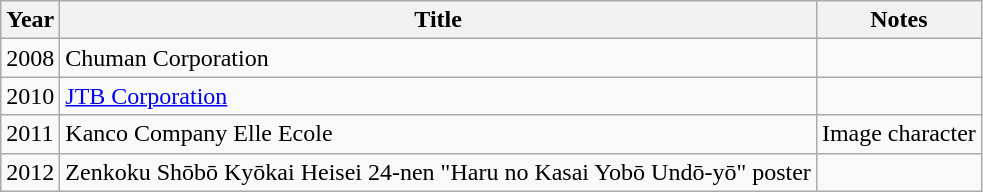<table class="wikitable">
<tr>
<th>Year</th>
<th>Title</th>
<th>Notes</th>
</tr>
<tr>
<td>2008</td>
<td>Chuman Corporation</td>
<td></td>
</tr>
<tr>
<td>2010</td>
<td><a href='#'>JTB Corporation</a></td>
<td></td>
</tr>
<tr>
<td>2011</td>
<td>Kanco Company Elle Ecole</td>
<td>Image character</td>
</tr>
<tr>
<td>2012</td>
<td>Zenkoku Shōbō Kyōkai Heisei 24-nen "Haru no Kasai Yobō Undō-yō" poster</td>
<td></td>
</tr>
</table>
